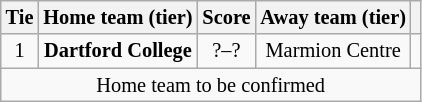<table class="wikitable" style="text-align:center; font-size:85%">
<tr>
<th>Tie</th>
<th>Home team (tier)</th>
<th>Score</th>
<th>Away team (tier)</th>
<th></th>
</tr>
<tr>
<td align="center">1</td>
<td><strong>Dartford College</strong></td>
<td align="center">?–?</td>
<td>Marmion Centre</td>
<td></td>
</tr>
<tr>
<td colspan="5" align="center">Home team to be confirmed</td>
</tr>
</table>
